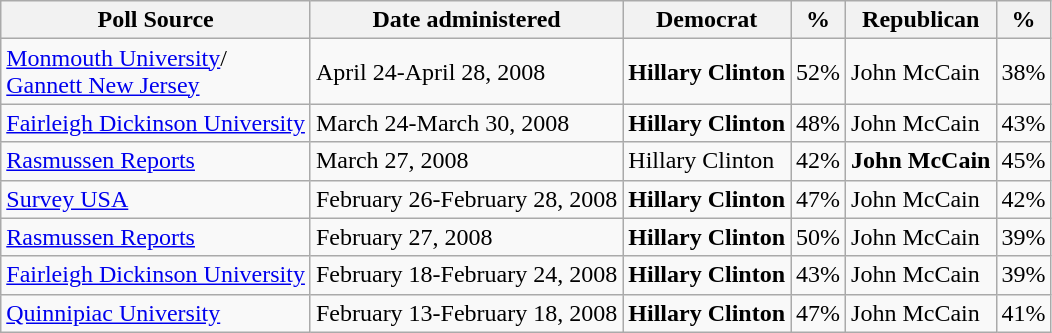<table class="wikitable">
<tr valign=bottom>
<th>Poll Source</th>
<th>Date administered</th>
<th>Democrat</th>
<th>%</th>
<th>Republican</th>
<th>%</th>
</tr>
<tr>
<td><a href='#'>Monmouth University</a>/<a href='#'><br>Gannett New Jersey</a></td>
<td>April 24-April 28, 2008</td>
<td><strong>Hillary Clinton</strong></td>
<td>52%</td>
<td>John McCain</td>
<td>38%</td>
</tr>
<tr>
<td><a href='#'>Fairleigh Dickinson University</a></td>
<td>March 24-March 30, 2008</td>
<td><strong>Hillary Clinton</strong></td>
<td>48%</td>
<td>John McCain</td>
<td>43%</td>
</tr>
<tr>
<td><a href='#'>Rasmussen Reports</a></td>
<td>March 27, 2008</td>
<td>Hillary Clinton</td>
<td>42%</td>
<td><strong>John McCain</strong></td>
<td>45%</td>
</tr>
<tr>
<td><a href='#'>Survey USA</a></td>
<td>February 26-February 28, 2008</td>
<td><strong>Hillary Clinton</strong></td>
<td>47%</td>
<td>John McCain</td>
<td>42%</td>
</tr>
<tr>
<td><a href='#'>Rasmussen Reports</a></td>
<td>February 27, 2008</td>
<td><strong>Hillary Clinton</strong></td>
<td>50%</td>
<td>John McCain</td>
<td>39%</td>
</tr>
<tr>
<td><a href='#'>Fairleigh Dickinson University</a></td>
<td>February 18-February 24, 2008</td>
<td><strong>Hillary Clinton</strong></td>
<td>43%</td>
<td>John McCain</td>
<td>39%</td>
</tr>
<tr>
<td><a href='#'>Quinnipiac University</a></td>
<td>February 13-February 18, 2008</td>
<td><strong>Hillary Clinton</strong></td>
<td>47%</td>
<td>John McCain</td>
<td>41%</td>
</tr>
</table>
